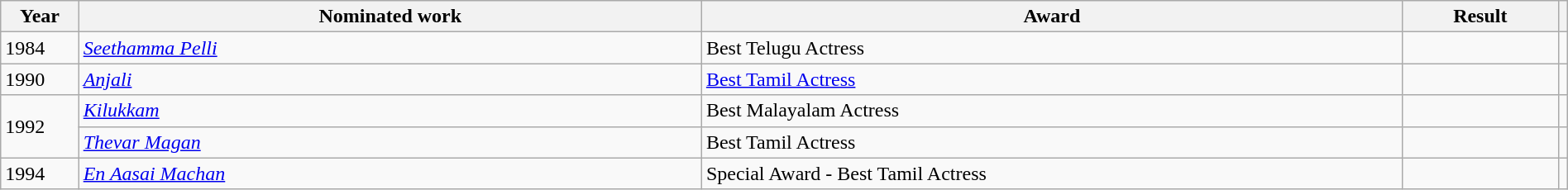<table class="wikitable" width=100%>
<tr>
<th width=5%>Year</th>
<th width=40%>Nominated work</th>
<th width=45%>Award</th>
<th width=10%>Result</th>
<th width="3%"></th>
</tr>
<tr>
<td>1984</td>
<td><em><a href='#'>Seethamma Pelli</a></em></td>
<td>Best Telugu Actress</td>
<td></td>
<td></td>
</tr>
<tr>
<td>1990</td>
<td><em><a href='#'>Anjali</a></em></td>
<td><a href='#'>Best Tamil Actress</a></td>
<td></td>
<td></td>
</tr>
<tr>
<td rowspan="2">1992</td>
<td><em><a href='#'>Kilukkam</a></em></td>
<td>Best Malayalam Actress</td>
<td></td>
<td></td>
</tr>
<tr>
<td><em><a href='#'>Thevar Magan</a></em></td>
<td>Best Tamil Actress</td>
<td></td>
<td></td>
</tr>
<tr>
<td>1994</td>
<td><em><a href='#'>En Aasai Machan</a></em></td>
<td>Special Award - Best Tamil Actress</td>
<td></td>
<td></td>
</tr>
</table>
